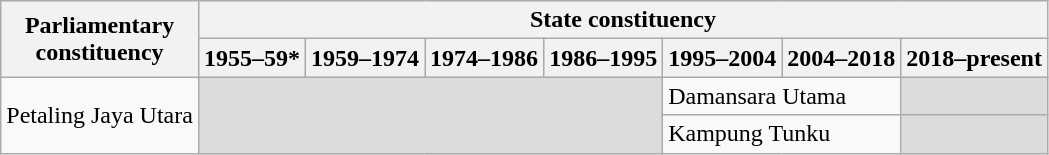<table class="wikitable">
<tr>
<th rowspan="2">Parliamentary<br>constituency</th>
<th colspan="7">State constituency</th>
</tr>
<tr>
<th>1955–59*</th>
<th>1959–1974</th>
<th>1974–1986</th>
<th>1986–1995</th>
<th>1995–2004</th>
<th>2004–2018</th>
<th>2018–present</th>
</tr>
<tr>
<td rowspan="2">Petaling Jaya Utara</td>
<td colspan="4" rowspan="2" bgcolor="dcdcdc"></td>
<td colspan="2">Damansara Utama</td>
<td bgcolor="dcdcdc"></td>
</tr>
<tr>
<td colspan="2">Kampung Tunku</td>
<td bgcolor="dcdcdc"></td>
</tr>
</table>
